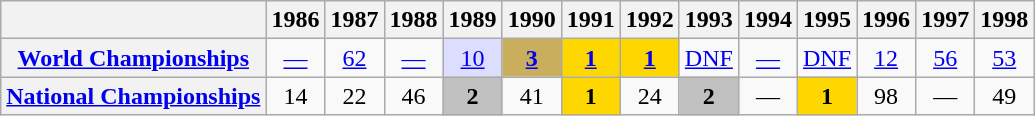<table class="wikitable plainrowheaders">
<tr>
<th scope="col"></th>
<th scope="col">1986</th>
<th scope="col">1987</th>
<th scope="col">1988</th>
<th scope="col">1989</th>
<th scope="col">1990</th>
<th scope="col">1991</th>
<th scope="col">1992</th>
<th scope="col">1993</th>
<th scope="col">1994</th>
<th scope="col">1995</th>
<th scope="col">1996</th>
<th scope="col">1997</th>
<th scope="col">1998</th>
</tr>
<tr style="text-align:center;">
<th scope="row"> <a href='#'>World Championships</a></th>
<td><a href='#'>—</a></td>
<td><a href='#'>62</a></td>
<td><a href='#'>—</a></td>
<td style="background:#ddf;"><a href='#'>10</a></td>
<td style="background:#C9AE5D;"><a href='#'><strong>3</strong></a></td>
<td style="background:gold;"><a href='#'><strong>1</strong></a></td>
<td style="background:gold;"><a href='#'><strong>1</strong></a></td>
<td><a href='#'>DNF</a></td>
<td><a href='#'>—</a></td>
<td><a href='#'>DNF</a></td>
<td><a href='#'>12</a></td>
<td><a href='#'>56</a></td>
<td><a href='#'>53</a></td>
</tr>
<tr style="text-align:center;">
<th scope="row"> <a href='#'>National Championships</a></th>
<td>14</td>
<td>22</td>
<td>46</td>
<td style="background:silver;"><strong>2</strong></td>
<td>41</td>
<td style="background:gold;"><strong>1</strong></td>
<td>24</td>
<td style="background:silver;"><strong>2</strong></td>
<td>—</td>
<td style="background:gold;"><strong>1</strong></td>
<td>98</td>
<td>—</td>
<td>49</td>
</tr>
</table>
